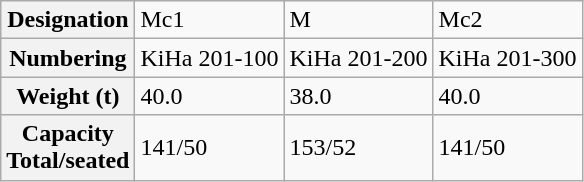<table class="wikitable">
<tr>
<th>Designation</th>
<td>Mc1</td>
<td>M</td>
<td>Mc2</td>
</tr>
<tr>
<th>Numbering</th>
<td>KiHa 201-100</td>
<td>KiHa 201-200</td>
<td>KiHa 201-300</td>
</tr>
<tr>
<th>Weight (t)</th>
<td>40.0</td>
<td>38.0</td>
<td>40.0</td>
</tr>
<tr>
<th>Capacity<br>Total/seated</th>
<td>141/50</td>
<td>153/52</td>
<td>141/50</td>
</tr>
</table>
